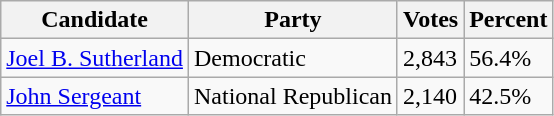<table class=wikitable>
<tr>
<th>Candidate</th>
<th>Party</th>
<th>Votes</th>
<th>Percent</th>
</tr>
<tr>
<td><a href='#'>Joel B. Sutherland</a></td>
<td>Democratic</td>
<td>2,843</td>
<td>56.4%</td>
</tr>
<tr>
<td><a href='#'>John Sergeant</a></td>
<td>National Republican</td>
<td>2,140</td>
<td>42.5%</td>
</tr>
</table>
